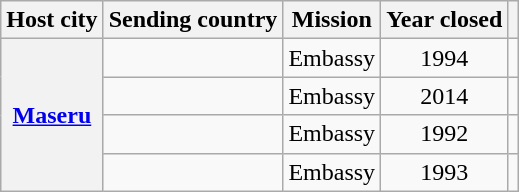<table class="wikitable plainrowheaders">
<tr>
<th scope="col">Host city</th>
<th scope="col">Sending country</th>
<th scope="col">Mission</th>
<th scope="col">Year closed</th>
<th scope="col"></th>
</tr>
<tr>
<th rowspan="4"><a href='#'>Maseru</a></th>
<td></td>
<td style="text-align:center;">Embassy</td>
<td style="text-align:center;">1994</td>
<td style="text-align:center;"></td>
</tr>
<tr>
<td></td>
<td style="text-align:center;">Embassy</td>
<td style="text-align:center;">2014</td>
<td style="text-align:center;"></td>
</tr>
<tr>
<td></td>
<td style="text-align:center;">Embassy</td>
<td style="text-align:center;">1992</td>
<td style="text-align:center;"></td>
</tr>
<tr>
<td></td>
<td style="text-align:center;">Embassy</td>
<td style="text-align:center;">1993</td>
<td style="text-align:center;"></td>
</tr>
</table>
